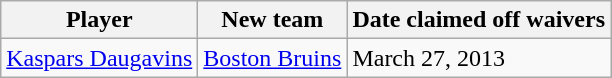<table class="wikitable">
<tr>
<th>Player</th>
<th>New team</th>
<th>Date claimed off waivers</th>
</tr>
<tr>
<td><a href='#'>Kaspars Daugavins</a></td>
<td><a href='#'>Boston Bruins</a></td>
<td>March 27, 2013</td>
</tr>
</table>
